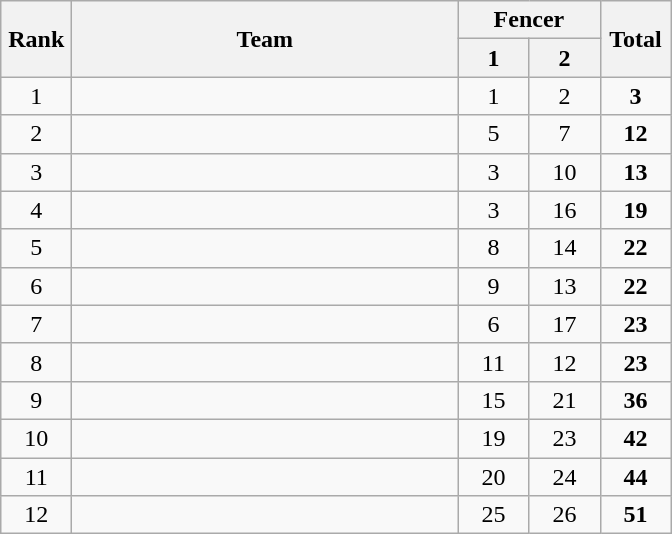<table class=wikitable style="text-align:center">
<tr>
<th rowspan=2 width=40>Rank</th>
<th rowspan=2 width=250>Team</th>
<th colspan=2>Fencer</th>
<th rowspan=2 width=40>Total</th>
</tr>
<tr>
<th width=40>1</th>
<th width=40>2</th>
</tr>
<tr>
<td>1</td>
<td align=left></td>
<td>1</td>
<td>2</td>
<td><strong>3</strong></td>
</tr>
<tr>
<td>2</td>
<td align=left></td>
<td>5</td>
<td>7</td>
<td><strong>12</strong></td>
</tr>
<tr>
<td>3</td>
<td align=left></td>
<td>3</td>
<td>10</td>
<td><strong>13</strong></td>
</tr>
<tr>
<td>4</td>
<td align=left></td>
<td>3</td>
<td>16</td>
<td><strong>19</strong></td>
</tr>
<tr>
<td>5</td>
<td align=left></td>
<td>8</td>
<td>14</td>
<td><strong>22</strong></td>
</tr>
<tr>
<td>6</td>
<td align=left></td>
<td>9</td>
<td>13</td>
<td><strong>22</strong></td>
</tr>
<tr>
<td>7</td>
<td align=left></td>
<td>6</td>
<td>17</td>
<td><strong>23</strong></td>
</tr>
<tr>
<td>8</td>
<td align=left></td>
<td>11</td>
<td>12</td>
<td><strong>23</strong></td>
</tr>
<tr>
<td>9</td>
<td align=left></td>
<td>15</td>
<td>21</td>
<td><strong>36</strong></td>
</tr>
<tr>
<td>10</td>
<td align=left></td>
<td>19</td>
<td>23</td>
<td><strong>42</strong></td>
</tr>
<tr>
<td>11</td>
<td align=left></td>
<td>20</td>
<td>24</td>
<td><strong>44</strong></td>
</tr>
<tr>
<td>12</td>
<td align=left></td>
<td>25</td>
<td>26</td>
<td><strong>51</strong></td>
</tr>
</table>
